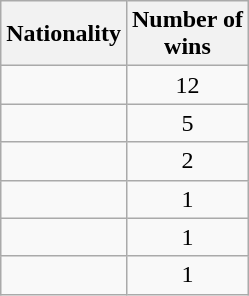<table class="wikitable">
<tr>
<th>Nationality</th>
<th>Number of<br>wins</th>
</tr>
<tr>
<td></td>
<td align=center>12</td>
</tr>
<tr>
<td></td>
<td align=center>5</td>
</tr>
<tr>
<td></td>
<td align=center>2</td>
</tr>
<tr>
<td></td>
<td align=center>1</td>
</tr>
<tr>
<td></td>
<td align=center>1</td>
</tr>
<tr>
<td></td>
<td align=center>1</td>
</tr>
</table>
